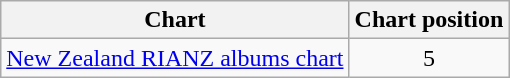<table class="wikitable">
<tr>
<th>Chart</th>
<th>Chart position</th>
</tr>
<tr>
<td><a href='#'>New Zealand RIANZ albums chart</a></td>
<td style="text-align:center;">5</td>
</tr>
</table>
